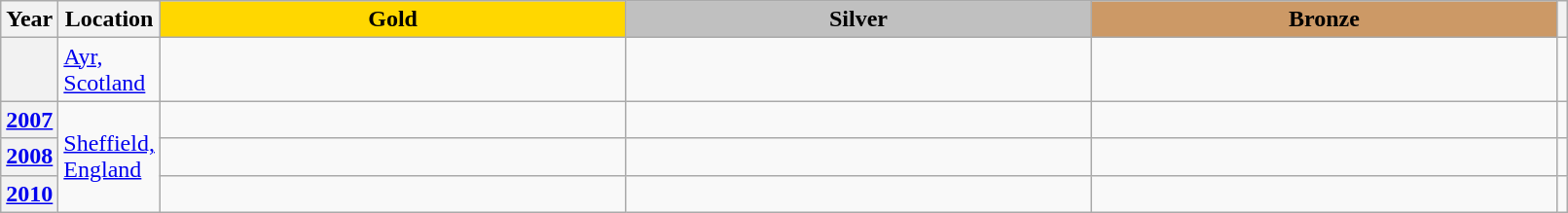<table class="wikitable unsortable" style="text-align:left; width:85%">
<tr>
<th scope="col" style="text-align:center">Year</th>
<th scope="col" style="text-align:center">Location</th>
<td scope="col" style="text-align:center; width:30%; background:gold"><strong>Gold</strong></td>
<td scope="col" style="text-align:center; width:30%; background:silver"><strong>Silver</strong></td>
<td scope="col" style="text-align:center; width:30%; background:#c96"><strong>Bronze</strong></td>
<th scope="col" style="text-align:center"></th>
</tr>
<tr>
<th scope="row" style="text-align:left"></th>
<td><a href='#'>Ayr, Scotland</a></td>
<td></td>
<td></td>
<td></td>
<td></td>
</tr>
<tr>
<th scope="row" style="text-align:left"><a href='#'>2007</a></th>
<td rowspan="3"><a href='#'>Sheffield, England</a></td>
<td></td>
<td></td>
<td></td>
<td></td>
</tr>
<tr>
<th scope="row" style="text-align:left"><a href='#'>2008</a></th>
<td></td>
<td></td>
<td></td>
<td></td>
</tr>
<tr>
<th scope="row" style="text-align:left"><a href='#'>2010</a></th>
<td></td>
<td></td>
<td></td>
<td></td>
</tr>
</table>
